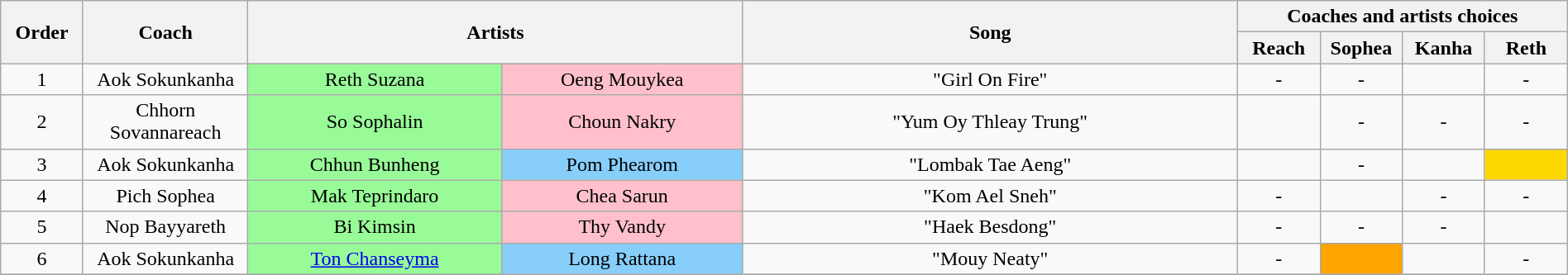<table class="wikitable" style="text-align:center; width:100%;">
<tr>
<th scope="col" style="width:05%;" rowspan="2">Order</th>
<th scope="col" style="width:10%;" rowspan="2">Coach</th>
<th scope="col" style="width:30%;" colspan="2" rowspan="2">Artists</th>
<th scope="col" style="width:30%;" rowspan="2">Song</th>
<th scope="col" style="width:20%;" colspan="4">Coaches and artists choices</th>
</tr>
<tr>
<th style="width:05%;">Reach</th>
<th style="width:05%;">Sophea</th>
<th style="width:05%;">Kanha</th>
<th style="width:05%;">Reth</th>
</tr>
<tr>
<td>1</td>
<td>Aok Sokunkanha</td>
<td style="background:palegreen">Reth Suzana</td>
<td style="background:pink">Oeng Mouykea</td>
<td>"Girl On Fire"</td>
<td>-</td>
<td>-</td>
<td></td>
<td>-</td>
</tr>
<tr>
<td>2</td>
<td>Chhorn Sovannareach</td>
<td style="background:palegreen">So Sophalin</td>
<td style="background:pink">Choun Nakry</td>
<td>"Yum Oy Thleay Trung"</td>
<td></td>
<td>-</td>
<td>-</td>
<td>-</td>
</tr>
<tr>
<td>3</td>
<td>Aok Sokunkanha</td>
<td style="background:palegreen">Chhun Bunheng</td>
<td style="background:lightskyblue">Pom Phearom</td>
<td>"Lombak Tae Aeng"</td>
<td></td>
<td>-</td>
<td></td>
<td style = "background:gold;text-align:center;"></td>
</tr>
<tr>
<td>4</td>
<td>Pich Sophea</td>
<td style="background:palegreen">Mak Teprindaro</td>
<td style="background:pink">Chea Sarun</td>
<td>"Kom Ael Sneh"</td>
<td>-</td>
<td></td>
<td>-</td>
<td>-</td>
</tr>
<tr>
<td>5</td>
<td>Nop Bayyareth</td>
<td style="background:palegreen">Bi Kimsin</td>
<td style="background:pink">Thy Vandy</td>
<td>"Haek Besdong"</td>
<td>-</td>
<td>-</td>
<td>-</td>
<td></td>
</tr>
<tr>
<td>6</td>
<td>Aok Sokunkanha</td>
<td style="background:palegreen"><a href='#'>Ton Chanseyma</a></td>
<td style="background:lightskyblue">Long Rattana</td>
<td>"Mouy Neaty"</td>
<td>-</td>
<td style="background:orange;text-align:center;"></td>
<td></td>
<td>-</td>
</tr>
<tr>
</tr>
</table>
